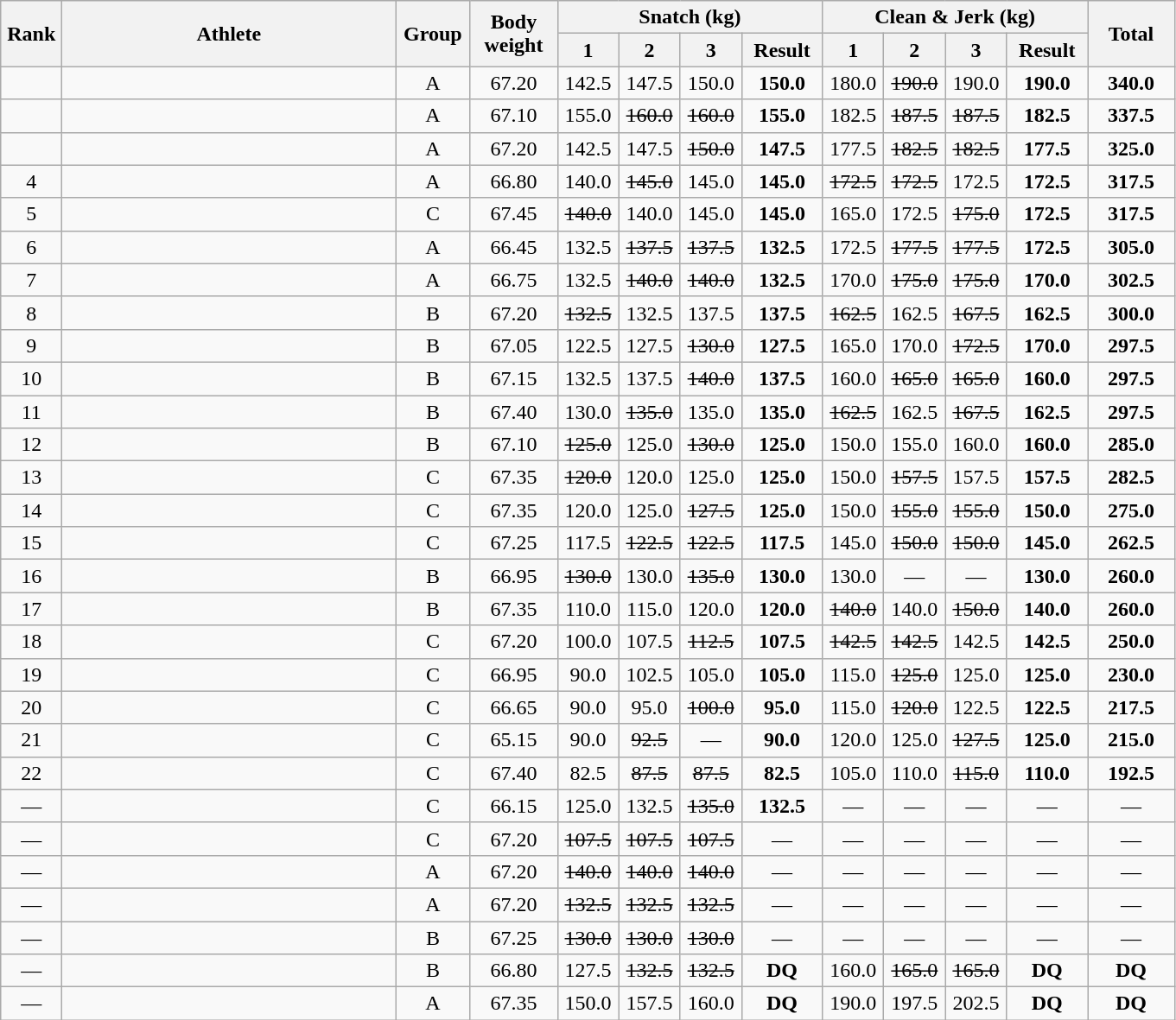<table class="wikitable" style="text-align:center;">
<tr>
<th width="40" rowspan="2">Rank</th>
<th width="250" rowspan="2">Athlete</th>
<th width="50" rowspan="2">Group</th>
<th width="60" rowspan="2">Body weight</th>
<th colspan="4">Snatch (kg)</th>
<th colspan="4">Clean & Jerk (kg)</th>
<th width="60" rowspan="2">Total</th>
</tr>
<tr>
<th width="40">1</th>
<th width="40">2</th>
<th width="40">3</th>
<th width="55">Result</th>
<th width="40">1</th>
<th width="40">2</th>
<th width="40">3</th>
<th width="55">Result</th>
</tr>
<tr>
<td></td>
<td align="left"></td>
<td>A</td>
<td>67.20</td>
<td>142.5</td>
<td>147.5</td>
<td>150.0</td>
<td><strong>150.0</strong></td>
<td>180.0</td>
<td><s>190.0</s></td>
<td>190.0</td>
<td><strong>190.0</strong></td>
<td><strong>340.0</strong></td>
</tr>
<tr>
<td></td>
<td align="left"></td>
<td>A</td>
<td>67.10</td>
<td>155.0</td>
<td><s>160.0</s></td>
<td><s>160.0</s></td>
<td><strong>155.0</strong></td>
<td>182.5</td>
<td><s>187.5</s></td>
<td><s>187.5</s></td>
<td><strong>182.5</strong></td>
<td><strong>337.5</strong></td>
</tr>
<tr>
<td></td>
<td align="left"></td>
<td>A</td>
<td>67.20</td>
<td>142.5</td>
<td>147.5</td>
<td><s>150.0</s></td>
<td><strong>147.5</strong></td>
<td>177.5</td>
<td><s>182.5</s></td>
<td><s>182.5</s></td>
<td><strong>177.5</strong></td>
<td><strong>325.0</strong></td>
</tr>
<tr>
<td>4</td>
<td align="left"></td>
<td>A</td>
<td>66.80</td>
<td>140.0</td>
<td><s>145.0</s></td>
<td>145.0</td>
<td><strong>145.0</strong></td>
<td><s>172.5</s></td>
<td><s>172.5</s></td>
<td>172.5</td>
<td><strong>172.5</strong></td>
<td><strong>317.5</strong></td>
</tr>
<tr>
<td>5</td>
<td align="left"></td>
<td>C</td>
<td>67.45</td>
<td><s>140.0</s></td>
<td>140.0</td>
<td>145.0</td>
<td><strong>145.0</strong></td>
<td>165.0</td>
<td>172.5</td>
<td><s>175.0</s></td>
<td><strong>172.5</strong></td>
<td><strong>317.5</strong></td>
</tr>
<tr>
<td>6</td>
<td align="left"></td>
<td>A</td>
<td>66.45</td>
<td>132.5</td>
<td><s>137.5</s></td>
<td><s>137.5</s></td>
<td><strong>132.5</strong></td>
<td>172.5</td>
<td><s>177.5</s></td>
<td><s>177.5</s></td>
<td><strong>172.5</strong></td>
<td><strong>305.0</strong></td>
</tr>
<tr>
<td>7</td>
<td align="left"></td>
<td>A</td>
<td>66.75</td>
<td>132.5</td>
<td><s>140.0</s></td>
<td><s>140.0</s></td>
<td><strong>132.5</strong></td>
<td>170.0</td>
<td><s>175.0</s></td>
<td><s>175.0</s></td>
<td><strong>170.0</strong></td>
<td><strong>302.5</strong></td>
</tr>
<tr>
<td>8</td>
<td align="left"></td>
<td>B</td>
<td>67.20</td>
<td><s>132.5</s></td>
<td>132.5</td>
<td>137.5</td>
<td><strong>137.5</strong></td>
<td><s>162.5</s></td>
<td>162.5</td>
<td><s>167.5</s></td>
<td><strong>162.5</strong></td>
<td><strong>300.0</strong></td>
</tr>
<tr>
<td>9</td>
<td align="left"></td>
<td>B</td>
<td>67.05</td>
<td>122.5</td>
<td>127.5</td>
<td><s>130.0</s></td>
<td><strong>127.5</strong></td>
<td>165.0</td>
<td>170.0</td>
<td><s>172.5</s></td>
<td><strong>170.0</strong></td>
<td><strong>297.5</strong></td>
</tr>
<tr>
<td>10</td>
<td align="left"></td>
<td>B</td>
<td>67.15</td>
<td>132.5</td>
<td>137.5</td>
<td><s>140.0</s></td>
<td><strong>137.5</strong></td>
<td>160.0</td>
<td><s>165.0</s></td>
<td><s>165.0</s></td>
<td><strong>160.0</strong></td>
<td><strong>297.5</strong></td>
</tr>
<tr>
<td>11</td>
<td align="left"></td>
<td>B</td>
<td>67.40</td>
<td>130.0</td>
<td><s>135.0</s></td>
<td>135.0</td>
<td><strong>135.0</strong></td>
<td><s>162.5</s></td>
<td>162.5</td>
<td><s>167.5</s></td>
<td><strong>162.5</strong></td>
<td><strong>297.5</strong></td>
</tr>
<tr>
<td>12</td>
<td align="left"></td>
<td>B</td>
<td>67.10</td>
<td><s>125.0</s></td>
<td>125.0</td>
<td><s>130.0</s></td>
<td><strong>125.0</strong></td>
<td>150.0</td>
<td>155.0</td>
<td>160.0</td>
<td><strong>160.0</strong></td>
<td><strong>285.0</strong></td>
</tr>
<tr>
<td>13</td>
<td align="left"></td>
<td>C</td>
<td>67.35</td>
<td><s>120.0</s></td>
<td>120.0</td>
<td>125.0</td>
<td><strong>125.0</strong></td>
<td>150.0</td>
<td><s>157.5</s></td>
<td>157.5</td>
<td><strong>157.5</strong></td>
<td><strong>282.5</strong></td>
</tr>
<tr>
<td>14</td>
<td align="left"></td>
<td>C</td>
<td>67.35</td>
<td>120.0</td>
<td>125.0</td>
<td><s>127.5</s></td>
<td><strong>125.0</strong></td>
<td>150.0</td>
<td><s>155.0</s></td>
<td><s>155.0</s></td>
<td><strong>150.0</strong></td>
<td><strong>275.0</strong></td>
</tr>
<tr>
<td>15</td>
<td align="left"></td>
<td>C</td>
<td>67.25</td>
<td>117.5</td>
<td><s>122.5</s></td>
<td><s>122.5</s></td>
<td><strong>117.5</strong></td>
<td>145.0</td>
<td><s>150.0</s></td>
<td><s>150.0</s></td>
<td><strong>145.0</strong></td>
<td><strong>262.5</strong></td>
</tr>
<tr>
<td>16</td>
<td align="left"></td>
<td>B</td>
<td>66.95</td>
<td><s>130.0</s></td>
<td>130.0</td>
<td><s>135.0</s></td>
<td><strong>130.0</strong></td>
<td>130.0</td>
<td>—</td>
<td>—</td>
<td><strong>130.0</strong></td>
<td><strong>260.0</strong></td>
</tr>
<tr>
<td>17</td>
<td align="left"></td>
<td>B</td>
<td>67.35</td>
<td>110.0</td>
<td>115.0</td>
<td>120.0</td>
<td><strong>120.0</strong></td>
<td><s>140.0</s></td>
<td>140.0</td>
<td><s>150.0</s></td>
<td><strong>140.0</strong></td>
<td><strong>260.0</strong></td>
</tr>
<tr>
<td>18</td>
<td align="left"></td>
<td>C</td>
<td>67.20</td>
<td>100.0</td>
<td>107.5</td>
<td><s>112.5</s></td>
<td><strong>107.5</strong></td>
<td><s>142.5</s></td>
<td><s>142.5</s></td>
<td>142.5</td>
<td><strong>142.5</strong></td>
<td><strong>250.0</strong></td>
</tr>
<tr>
<td>19</td>
<td align="left"></td>
<td>C</td>
<td>66.95</td>
<td>90.0</td>
<td>102.5</td>
<td>105.0</td>
<td><strong>105.0</strong></td>
<td>115.0</td>
<td><s>125.0</s></td>
<td>125.0</td>
<td><strong>125.0</strong></td>
<td><strong>230.0</strong></td>
</tr>
<tr>
<td>20</td>
<td align="left"></td>
<td>C</td>
<td>66.65</td>
<td>90.0</td>
<td>95.0</td>
<td><s>100.0</s></td>
<td><strong>95.0</strong></td>
<td>115.0</td>
<td><s>120.0</s></td>
<td>122.5</td>
<td><strong>122.5</strong></td>
<td><strong>217.5</strong></td>
</tr>
<tr>
<td>21</td>
<td align="left"></td>
<td>C</td>
<td>65.15</td>
<td>90.0</td>
<td><s>92.5</s></td>
<td>—</td>
<td><strong>90.0</strong></td>
<td>120.0</td>
<td>125.0</td>
<td><s>127.5</s></td>
<td><strong>125.0</strong></td>
<td><strong>215.0</strong></td>
</tr>
<tr>
<td>22</td>
<td align="left"></td>
<td>C</td>
<td>67.40</td>
<td>82.5</td>
<td><s>87.5</s></td>
<td><s>87.5</s></td>
<td><strong>82.5</strong></td>
<td>105.0</td>
<td>110.0</td>
<td><s>115.0</s></td>
<td><strong>110.0</strong></td>
<td><strong>192.5</strong></td>
</tr>
<tr>
<td>—</td>
<td align="left"></td>
<td>C</td>
<td>66.15</td>
<td>125.0</td>
<td>132.5</td>
<td><s>135.0</s></td>
<td><strong>132.5</strong></td>
<td>—</td>
<td>—</td>
<td>—</td>
<td>—</td>
<td>—</td>
</tr>
<tr>
<td>—</td>
<td align="left"></td>
<td>C</td>
<td>67.20</td>
<td><s>107.5</s></td>
<td><s>107.5</s></td>
<td><s>107.5</s></td>
<td>—</td>
<td>—</td>
<td>—</td>
<td>—</td>
<td>—</td>
<td>—</td>
</tr>
<tr>
<td>—</td>
<td align="left"></td>
<td>A</td>
<td>67.20</td>
<td><s>140.0</s></td>
<td><s>140.0</s></td>
<td><s>140.0</s></td>
<td>—</td>
<td>—</td>
<td>—</td>
<td>—</td>
<td>—</td>
<td>—</td>
</tr>
<tr>
<td>—</td>
<td align="left"></td>
<td>A</td>
<td>67.20</td>
<td><s>132.5</s></td>
<td><s>132.5</s></td>
<td><s>132.5</s></td>
<td>—</td>
<td>—</td>
<td>—</td>
<td>—</td>
<td>—</td>
<td>—</td>
</tr>
<tr>
<td>—</td>
<td align="left"></td>
<td>B</td>
<td>67.25</td>
<td><s>130.0</s></td>
<td><s>130.0</s></td>
<td><s>130.0</s></td>
<td>—</td>
<td>—</td>
<td>—</td>
<td>—</td>
<td>—</td>
<td>—</td>
</tr>
<tr>
<td>—</td>
<td align="left"></td>
<td>B</td>
<td>66.80</td>
<td>127.5</td>
<td><s>132.5</s></td>
<td><s>132.5</s></td>
<td><strong>DQ</strong></td>
<td>160.0</td>
<td><s>165.0</s></td>
<td><s>165.0</s></td>
<td><strong>DQ</strong></td>
<td><strong>DQ</strong></td>
</tr>
<tr>
<td>—</td>
<td align="left"></td>
<td>A</td>
<td>67.35</td>
<td>150.0</td>
<td>157.5</td>
<td>160.0</td>
<td><strong>DQ</strong></td>
<td>190.0</td>
<td>197.5</td>
<td>202.5</td>
<td><strong>DQ</strong></td>
<td><strong>DQ</strong></td>
</tr>
</table>
